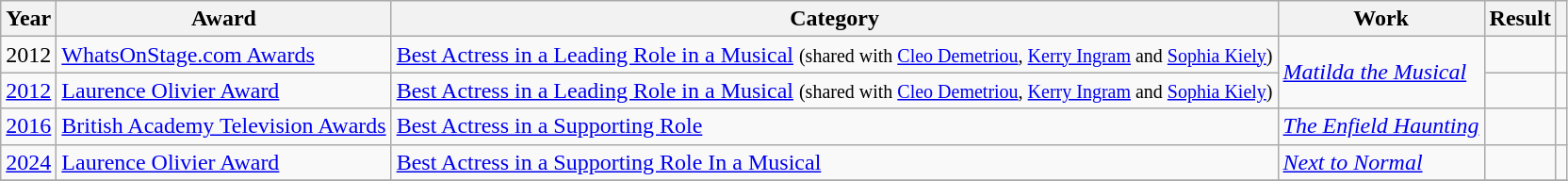<table class="wikitable">
<tr>
<th>Year</th>
<th>Award</th>
<th>Category</th>
<th>Work</th>
<th>Result</th>
<th></th>
</tr>
<tr>
<td>2012</td>
<td><a href='#'>WhatsOnStage.com Awards</a></td>
<td><a href='#'>Best Actress in a Leading Role in a Musical</a> <small>(shared with <a href='#'>Cleo Demetriou</a>, <a href='#'>Kerry Ingram</a> and <a href='#'>Sophia Kiely</a>)</small></td>
<td rowspan=2><em><a href='#'>Matilda the Musical</a></em></td>
<td></td>
<td style = "text-align: center;"></td>
</tr>
<tr>
<td><a href='#'>2012</a></td>
<td><a href='#'>Laurence Olivier Award</a></td>
<td><a href='#'>Best Actress in a Leading Role in a Musical</a> <small>(shared with <a href='#'>Cleo Demetriou</a>, <a href='#'>Kerry Ingram</a> and <a href='#'>Sophia Kiely</a>)</small></td>
<td></td>
<td style = "text-align: center;"></td>
</tr>
<tr>
<td><a href='#'>2016</a></td>
<td><a href='#'>British Academy Television Awards</a></td>
<td><a href='#'>Best Actress in a Supporting Role</a></td>
<td><em><a href='#'>The Enfield Haunting</a></em></td>
<td></td>
<td style = "text-align: center;"></td>
</tr>
<tr>
<td><a href='#'>2024</a></td>
<td><a href='#'>Laurence Olivier Award</a></td>
<td><a href='#'> Best Actress in a Supporting Role In a Musical</a></td>
<td><em><a href='#'>Next to Normal</a></em></td>
<td></td>
<td></td>
</tr>
<tr>
</tr>
</table>
